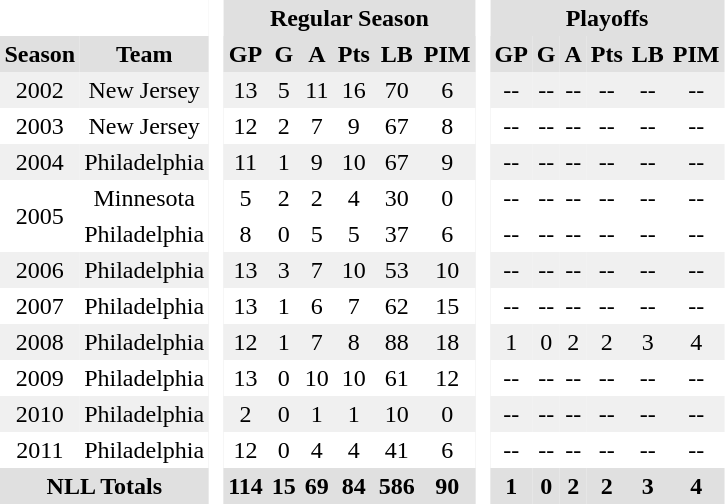<table BORDER="0" CELLPADDING="3" CELLSPACING="0">
<tr ALIGN="center" bgcolor="#e0e0e0">
<th colspan="2" bgcolor="#ffffff"> </th>
<th rowspan="99" bgcolor="#ffffff"> </th>
<th colspan="6">Regular Season</th>
<th rowspan="99" bgcolor="#ffffff"> </th>
<th colspan="6">Playoffs</th>
</tr>
<tr ALIGN="center" bgcolor="#e0e0e0">
<th>Season</th>
<th>Team</th>
<th>GP</th>
<th>G</th>
<th>A</th>
<th>Pts</th>
<th>LB</th>
<th>PIM</th>
<th>GP</th>
<th>G</th>
<th>A</th>
<th>Pts</th>
<th>LB</th>
<th>PIM</th>
</tr>
<tr ALIGN="center" bgcolor="#f0f0f0">
<td>2002</td>
<td>New Jersey</td>
<td>13</td>
<td>5</td>
<td>11</td>
<td>16</td>
<td>70</td>
<td>6</td>
<td>--</td>
<td>--</td>
<td>--</td>
<td>--</td>
<td>--</td>
<td>--</td>
</tr>
<tr ALIGN="center">
<td>2003</td>
<td>New Jersey</td>
<td>12</td>
<td>2</td>
<td>7</td>
<td>9</td>
<td>67</td>
<td>8</td>
<td>--</td>
<td>--</td>
<td>--</td>
<td>--</td>
<td>--</td>
<td>--</td>
</tr>
<tr ALIGN="center" bgcolor="#f0f0f0">
<td>2004</td>
<td>Philadelphia</td>
<td>11</td>
<td>1</td>
<td>9</td>
<td>10</td>
<td>67</td>
<td>9</td>
<td>--</td>
<td>--</td>
<td>--</td>
<td>--</td>
<td>--</td>
<td>--</td>
</tr>
<tr ALIGN="center">
<td rowspan="2">2005</td>
<td>Minnesota</td>
<td>5</td>
<td>2</td>
<td>2</td>
<td>4</td>
<td>30</td>
<td>0</td>
<td>--</td>
<td>--</td>
<td>--</td>
<td>--</td>
<td>--</td>
<td>--</td>
</tr>
<tr ALIGN="center">
<td>Philadelphia</td>
<td>8</td>
<td>0</td>
<td>5</td>
<td>5</td>
<td>37</td>
<td>6</td>
<td>--</td>
<td>--</td>
<td>--</td>
<td>--</td>
<td>--</td>
<td>--</td>
</tr>
<tr ALIGN="center" bgcolor="#f0f0f0">
<td>2006</td>
<td>Philadelphia</td>
<td>13</td>
<td>3</td>
<td>7</td>
<td>10</td>
<td>53</td>
<td>10</td>
<td>--</td>
<td>--</td>
<td>--</td>
<td>--</td>
<td>--</td>
<td>--</td>
</tr>
<tr ALIGN="center">
<td>2007</td>
<td>Philadelphia</td>
<td>13</td>
<td>1</td>
<td>6</td>
<td>7</td>
<td>62</td>
<td>15</td>
<td>--</td>
<td>--</td>
<td>--</td>
<td>--</td>
<td>--</td>
<td>--</td>
</tr>
<tr ALIGN="center" bgcolor="#f0f0f0">
<td>2008</td>
<td>Philadelphia</td>
<td>12</td>
<td>1</td>
<td>7</td>
<td>8</td>
<td>88</td>
<td>18</td>
<td>1</td>
<td>0</td>
<td>2</td>
<td>2</td>
<td>3</td>
<td>4</td>
</tr>
<tr ALIGN="center">
<td>2009</td>
<td>Philadelphia</td>
<td>13</td>
<td>0</td>
<td>10</td>
<td>10</td>
<td>61</td>
<td>12</td>
<td>--</td>
<td>--</td>
<td>--</td>
<td>--</td>
<td>--</td>
<td>--</td>
</tr>
<tr ALIGN="center" bgcolor="#f0f0f0">
<td>2010</td>
<td>Philadelphia</td>
<td>2</td>
<td>0</td>
<td>1</td>
<td>1</td>
<td>10</td>
<td>0</td>
<td>--</td>
<td>--</td>
<td>--</td>
<td>--</td>
<td>--</td>
<td>--</td>
</tr>
<tr ALIGN="center">
<td>2011</td>
<td>Philadelphia</td>
<td>12</td>
<td>0</td>
<td>4</td>
<td>4</td>
<td>41</td>
<td>6</td>
<td>--</td>
<td>--</td>
<td>--</td>
<td>--</td>
<td>--</td>
<td>--</td>
</tr>
<tr ALIGN="center" bgcolor="#e0e0e0">
<th colspan="2">NLL Totals</th>
<th>114</th>
<th>15</th>
<th>69</th>
<th>84</th>
<th>586</th>
<th>90</th>
<th>1</th>
<th>0</th>
<th>2</th>
<th>2</th>
<th>3</th>
<th>4</th>
</tr>
</table>
